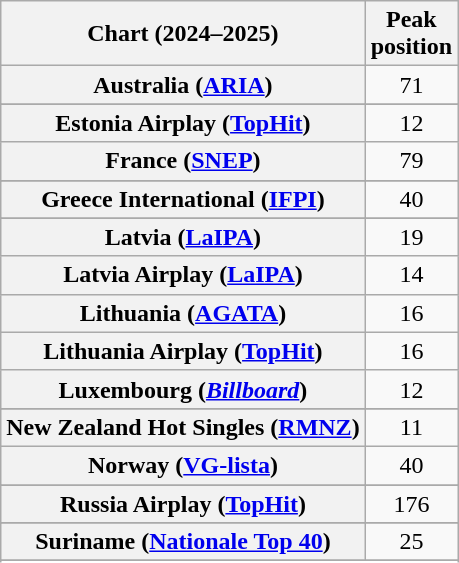<table class="wikitable sortable plainrowheaders" style="text-align:center">
<tr>
<th scope="col">Chart (2024–2025)</th>
<th scope="col">Peak<br>position</th>
</tr>
<tr>
<th scope="row">Australia (<a href='#'>ARIA</a>)</th>
<td>71</td>
</tr>
<tr>
</tr>
<tr>
</tr>
<tr>
</tr>
<tr>
</tr>
<tr>
</tr>
<tr>
<th scope="row">Estonia Airplay (<a href='#'>TopHit</a>)</th>
<td>12</td>
</tr>
<tr>
<th scope="row">France (<a href='#'>SNEP</a>)</th>
<td>79</td>
</tr>
<tr>
</tr>
<tr>
</tr>
<tr>
<th scope="row">Greece International (<a href='#'>IFPI</a>)</th>
<td>40</td>
</tr>
<tr>
</tr>
<tr>
<th scope="row">Latvia (<a href='#'>LaIPA</a>)</th>
<td>19</td>
</tr>
<tr>
<th scope="row">Latvia Airplay (<a href='#'>LaIPA</a>)</th>
<td>14</td>
</tr>
<tr>
<th scope="row">Lithuania (<a href='#'>AGATA</a>)</th>
<td>16</td>
</tr>
<tr>
<th scope="row">Lithuania Airplay (<a href='#'>TopHit</a>)</th>
<td>16</td>
</tr>
<tr>
<th scope="row">Luxembourg (<em><a href='#'>Billboard</a></em>)</th>
<td>12</td>
</tr>
<tr>
</tr>
<tr>
</tr>
<tr>
<th scope="row">New Zealand Hot Singles (<a href='#'>RMNZ</a>)</th>
<td>11</td>
</tr>
<tr>
<th scope="row">Norway (<a href='#'>VG-lista</a>)</th>
<td>40</td>
</tr>
<tr>
</tr>
<tr>
<th scope="row">Russia Airplay (<a href='#'>TopHit</a>)</th>
<td>176</td>
</tr>
<tr>
</tr>
<tr>
<th scope="row">Suriname (<a href='#'>Nationale Top 40</a>)</th>
<td>25</td>
</tr>
<tr>
</tr>
<tr>
</tr>
<tr>
</tr>
</table>
